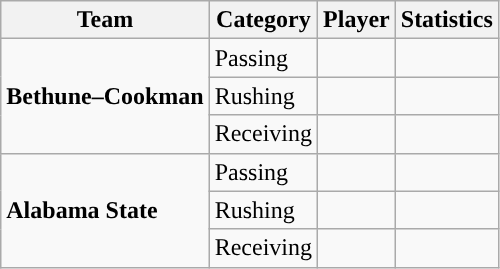<table class="wikitable" style="float: left;">
<tr>
<th>Team</th>
<th>Category</th>
<th>Player</th>
<th>Statistics</th>
</tr>
<tr>
<td rowspan=3><strong>Bethune–Cookman</strong></td>
<td>Passing</td>
<td> </td>
<td> </td>
</tr>
<tr>
<td>Rushing</td>
<td> </td>
<td> </td>
</tr>
<tr>
<td>Receiving</td>
<td> </td>
<td> </td>
</tr>
<tr>
<td rowspan=3><strong>Alabama State</strong></td>
<td>Passing</td>
<td> </td>
<td> </td>
</tr>
<tr>
<td>Rushing</td>
<td> </td>
<td> </td>
</tr>
<tr>
<td>Receiving</td>
<td> </td>
<td> </td>
</tr>
</table>
